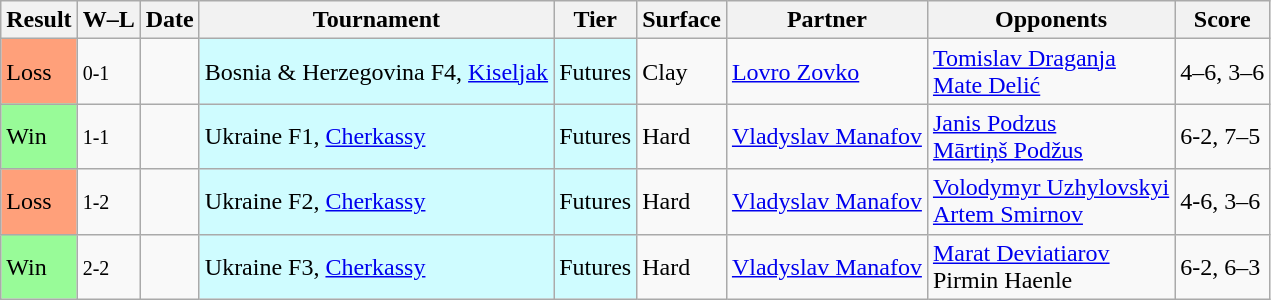<table class="sortable wikitable">
<tr>
<th>Result</th>
<th class="unsortable">W–L</th>
<th>Date</th>
<th>Tournament</th>
<th>Tier</th>
<th>Surface</th>
<th>Partner</th>
<th>Opponents</th>
<th class="unsortable">Score</th>
</tr>
<tr>
<td bgcolor=FFA07A>Loss</td>
<td><small>0-1</small></td>
<td></td>
<td style="background:#cffcff;">Bosnia & Herzegovina F4, <a href='#'>Kiseljak</a></td>
<td style="background:#cffcff;">Futures</td>
<td>Clay</td>
<td> <a href='#'>Lovro Zovko</a></td>
<td> <a href='#'>Tomislav Draganja</a> <br>  <a href='#'>Mate Delić</a></td>
<td>4–6, 3–6</td>
</tr>
<tr>
<td bgcolor=98FB98>Win</td>
<td><small>1-1</small></td>
<td></td>
<td style="background:#cffcff;">Ukraine F1, <a href='#'>Cherkassy</a></td>
<td style="background:#cffcff;">Futures</td>
<td>Hard</td>
<td> <a href='#'>Vladyslav Manafov</a></td>
<td> <a href='#'>Janis Podzus</a> <br>  <a href='#'>Mārtiņš Podžus</a></td>
<td>6-2, 7–5</td>
</tr>
<tr>
<td bgcolor=FFA07A>Loss</td>
<td><small>1-2</small></td>
<td></td>
<td style="background:#cffcff;">Ukraine F2, <a href='#'>Cherkassy</a></td>
<td style="background:#cffcff;">Futures</td>
<td>Hard</td>
<td> <a href='#'>Vladyslav Manafov</a></td>
<td> <a href='#'>Volodymyr Uzhylovskyi</a> <br>  <a href='#'>Artem Smirnov</a></td>
<td>4-6, 3–6</td>
</tr>
<tr>
<td bgcolor=98FB98>Win</td>
<td><small>2-2</small></td>
<td></td>
<td style="background:#cffcff;">Ukraine F3, <a href='#'>Cherkassy</a></td>
<td style="background:#cffcff;">Futures</td>
<td>Hard</td>
<td> <a href='#'>Vladyslav Manafov</a></td>
<td> <a href='#'>Marat Deviatiarov</a> <br>  Pirmin Haenle</td>
<td>6-2, 6–3</td>
</tr>
</table>
